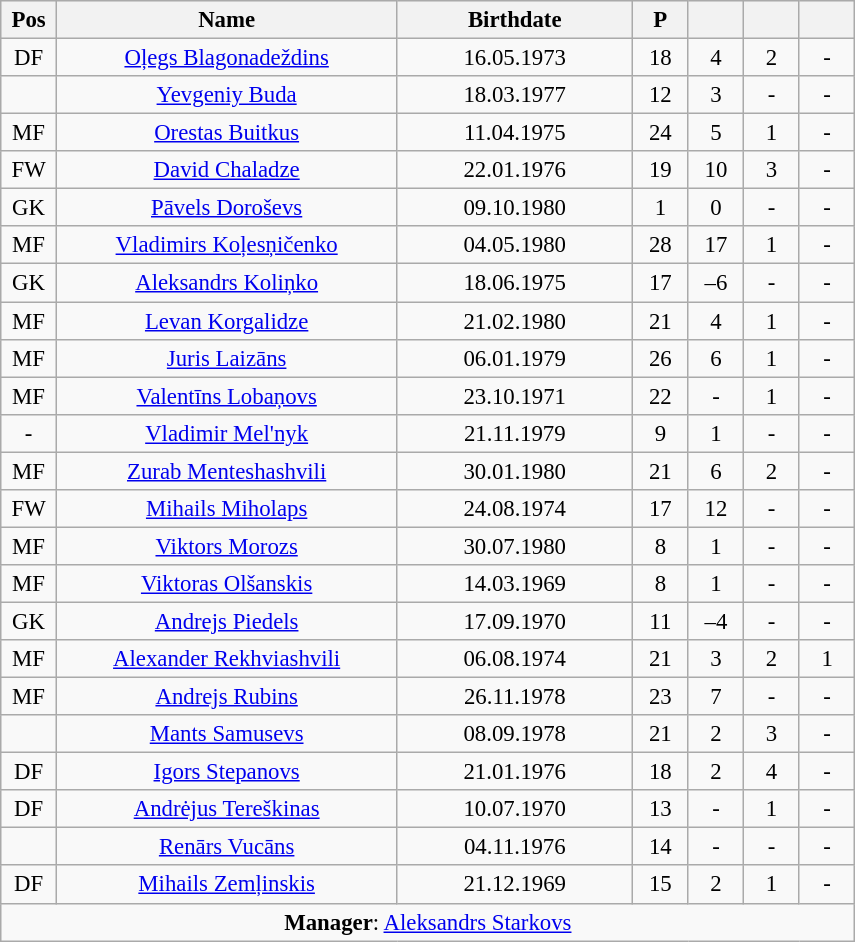<table class="wikitable" style="font-size:95%; text-align:center;">
<tr bgcolor="#efefef">
<th width="30">Pos</th>
<th width="220">Name</th>
<th width="150">Birthdate</th>
<th width="30">P</th>
<th width="30"></th>
<th width="30"></th>
<th width="30"></th>
</tr>
<tr>
<td>DF</td>
<td> <a href='#'>Oļegs Blagonadeždins</a></td>
<td>16.05.1973</td>
<td>18</td>
<td>4</td>
<td>2</td>
<td>-</td>
</tr>
<tr>
<td></td>
<td> <a href='#'>Yevgeniy Buda</a></td>
<td>18.03.1977</td>
<td>12</td>
<td>3</td>
<td>-</td>
<td>-</td>
</tr>
<tr>
<td>MF</td>
<td> <a href='#'>Orestas Buitkus</a></td>
<td>11.04.1975</td>
<td>24</td>
<td>5</td>
<td>1</td>
<td>-</td>
</tr>
<tr>
<td>FW</td>
<td> <a href='#'>David Chaladze</a></td>
<td>22.01.1976</td>
<td>19</td>
<td>10</td>
<td>3</td>
<td>-</td>
</tr>
<tr>
<td>GK</td>
<td> <a href='#'>Pāvels Doroševs</a></td>
<td>09.10.1980</td>
<td>1</td>
<td>0</td>
<td>-</td>
<td>-</td>
</tr>
<tr>
<td>MF</td>
<td> <a href='#'>Vladimirs Koļesņičenko</a></td>
<td>04.05.1980</td>
<td>28</td>
<td>17</td>
<td>1</td>
<td>-</td>
</tr>
<tr>
<td>GK</td>
<td> <a href='#'>Aleksandrs Koliņko</a></td>
<td>18.06.1975</td>
<td>17</td>
<td>–6</td>
<td>-</td>
<td>-</td>
</tr>
<tr>
<td>MF</td>
<td> <a href='#'>Levan Korgalidze</a></td>
<td>21.02.1980</td>
<td>21</td>
<td>4</td>
<td>1</td>
<td>-</td>
</tr>
<tr>
<td>MF</td>
<td> <a href='#'>Juris Laizāns</a></td>
<td>06.01.1979</td>
<td>26</td>
<td>6</td>
<td>1</td>
<td>-</td>
</tr>
<tr>
<td>MF</td>
<td> <a href='#'>Valentīns Lobaņovs</a></td>
<td>23.10.1971</td>
<td>22</td>
<td>-</td>
<td>1</td>
<td>-</td>
</tr>
<tr>
<td>-</td>
<td> <a href='#'>Vladimir Mel'nyk</a></td>
<td>21.11.1979</td>
<td>9</td>
<td>1</td>
<td>-</td>
<td>-</td>
</tr>
<tr>
<td>MF</td>
<td> <a href='#'>Zurab Menteshashvili</a></td>
<td>30.01.1980</td>
<td>21</td>
<td>6</td>
<td>2</td>
<td>-</td>
</tr>
<tr>
<td>FW</td>
<td> <a href='#'>Mihails Miholaps</a></td>
<td>24.08.1974</td>
<td>17</td>
<td>12</td>
<td>-</td>
<td>-</td>
</tr>
<tr>
<td>MF</td>
<td> <a href='#'>Viktors Morozs</a></td>
<td>30.07.1980</td>
<td>8</td>
<td>1</td>
<td>-</td>
<td>-</td>
</tr>
<tr>
<td>MF</td>
<td> <a href='#'>Viktoras Olšanskis</a></td>
<td>14.03.1969</td>
<td>8</td>
<td>1</td>
<td>-</td>
<td>-</td>
</tr>
<tr>
<td>GK</td>
<td> <a href='#'>Andrejs Piedels</a></td>
<td>17.09.1970</td>
<td>11</td>
<td>–4</td>
<td>-</td>
<td>-</td>
</tr>
<tr>
<td>MF</td>
<td> <a href='#'>Alexander Rekhviashvili</a></td>
<td>06.08.1974</td>
<td>21</td>
<td>3</td>
<td>2</td>
<td>1</td>
</tr>
<tr>
<td>MF</td>
<td> <a href='#'>Andrejs Rubins</a></td>
<td>26.11.1978</td>
<td>23</td>
<td>7</td>
<td>-</td>
<td>-</td>
</tr>
<tr>
<td></td>
<td> <a href='#'>Mants Samusevs</a></td>
<td>08.09.1978</td>
<td>21</td>
<td>2</td>
<td>3</td>
<td>-</td>
</tr>
<tr>
<td>DF</td>
<td> <a href='#'>Igors Stepanovs</a></td>
<td>21.01.1976</td>
<td>18</td>
<td>2</td>
<td>4</td>
<td>-</td>
</tr>
<tr>
<td>DF</td>
<td> <a href='#'>Andrėjus Tereškinas</a></td>
<td>10.07.1970</td>
<td>13</td>
<td>-</td>
<td>1</td>
<td>-</td>
</tr>
<tr>
<td></td>
<td> <a href='#'>Renārs Vucāns</a></td>
<td>04.11.1976</td>
<td>14</td>
<td>-</td>
<td>-</td>
<td>-</td>
</tr>
<tr>
<td>DF</td>
<td> <a href='#'>Mihails Zemļinskis</a></td>
<td>21.12.1969</td>
<td>15</td>
<td>2</td>
<td>1</td>
<td>-</td>
</tr>
<tr>
<td colspan=7 align=center><strong>Manager</strong>:  <a href='#'>Aleksandrs Starkovs</a></td>
</tr>
</table>
